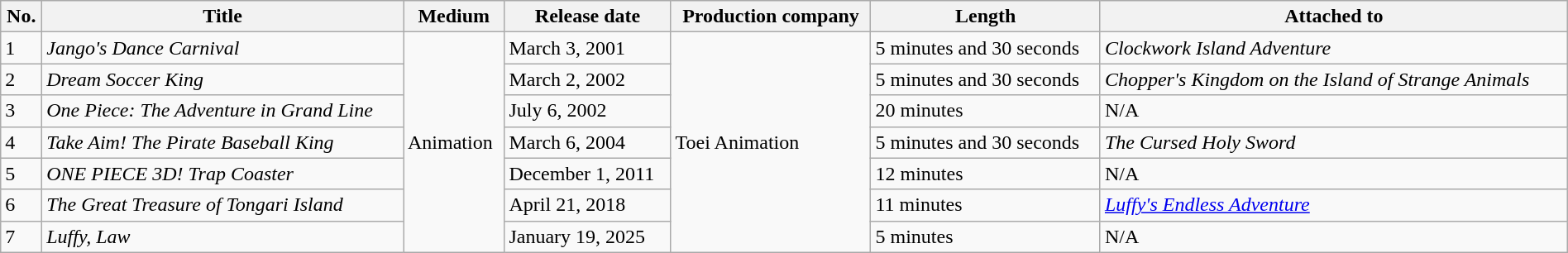<table class="wikitable" style="width:100%;" style="font-size: 100%;">
<tr style="text-align:center;">
<th>No.</th>
<th>Title</th>
<th>Medium</th>
<th>Release date</th>
<th>Production company</th>
<th>Length</th>
<th>Attached to</th>
</tr>
<tr>
<td>1</td>
<td><em>Jango's Dance Carnival</em></td>
<td rowspan="7">Animation</td>
<td>March 3, 2001</td>
<td rowspan="7">Toei Animation</td>
<td>5 minutes and 30 seconds</td>
<td><em>Clockwork Island Adventure</em></td>
</tr>
<tr>
<td>2</td>
<td><em>Dream Soccer King</em></td>
<td>March 2, 2002</td>
<td>5 minutes and 30 seconds</td>
<td><em>Chopper's Kingdom on the Island of Strange Animals</em></td>
</tr>
<tr>
<td>3</td>
<td><em>One Piece: The Adventure in Grand Line</em></td>
<td>July 6, 2002</td>
<td>20 minutes</td>
<td>N/A</td>
</tr>
<tr>
<td>4</td>
<td><em>Take Aim! The Pirate Baseball King</em></td>
<td>March 6, 2004</td>
<td>5 minutes and 30 seconds</td>
<td><em>The Cursed Holy Sword</em></td>
</tr>
<tr>
<td>5</td>
<td><em>ONE PIECE 3D! Trap Coaster</em></td>
<td>December 1, 2011</td>
<td>12 minutes</td>
<td>N/A</td>
</tr>
<tr>
<td>6</td>
<td><em>The Great Treasure of Tongari Island</em></td>
<td>April 21, 2018</td>
<td>11 minutes</td>
<td><a href='#'><em>Luffy's Endless Adventure</em></a></td>
</tr>
<tr>
<td>7</td>
<td><em>Luffy, Law</em></td>
<td>January 19, 2025</td>
<td>5 minutes</td>
<td>N/A</td>
</tr>
</table>
